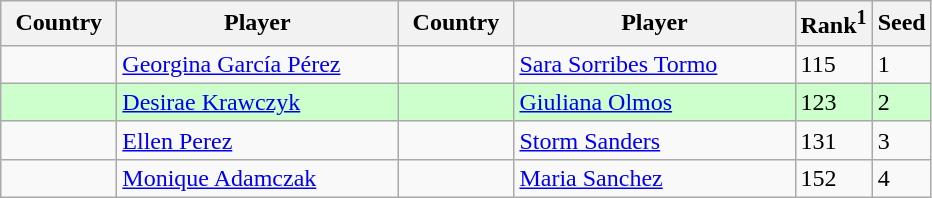<table class="sortable wikitable">
<tr>
<th width="70">Country</th>
<th width="180">Player</th>
<th width="70">Country</th>
<th width="180">Player</th>
<th>Rank<sup>1</sup></th>
<th>Seed</th>
</tr>
<tr>
<td></td>
<td><a href='#'>Georgina García Pérez</a></td>
<td></td>
<td><a href='#'>Sara Sorribes Tormo</a></td>
<td>115</td>
<td>1</td>
</tr>
<tr style="background:#cfc;">
<td></td>
<td><a href='#'>Desirae Krawczyk</a></td>
<td></td>
<td><a href='#'>Giuliana Olmos</a></td>
<td>123</td>
<td>2</td>
</tr>
<tr>
<td></td>
<td><a href='#'>Ellen Perez</a></td>
<td></td>
<td><a href='#'>Storm Sanders</a></td>
<td>131</td>
<td>3</td>
</tr>
<tr>
<td></td>
<td><a href='#'>Monique Adamczak</a></td>
<td></td>
<td><a href='#'>Maria Sanchez</a></td>
<td>152</td>
<td>4</td>
</tr>
</table>
